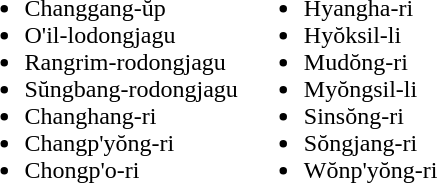<table>
<tr>
<td valign="top"><br><ul><li>Changgang-ŭp</li><li>O'il-lodongjagu</li><li>Rangrim-rodongjagu</li><li>Sŭngbang-rodongjagu</li><li>Changhang-ri</li><li>Changp'yŏng-ri</li><li>Chongp'o-ri</li></ul></td>
<td valign="top"><br><ul><li>Hyangha-ri</li><li>Hyŏksil-li</li><li>Mudŏng-ri</li><li>Myŏngsil-li</li><li>Sinsŏng-ri</li><li>Sŏngjang-ri</li><li>Wŏnp'yŏng-ri</li></ul></td>
</tr>
</table>
